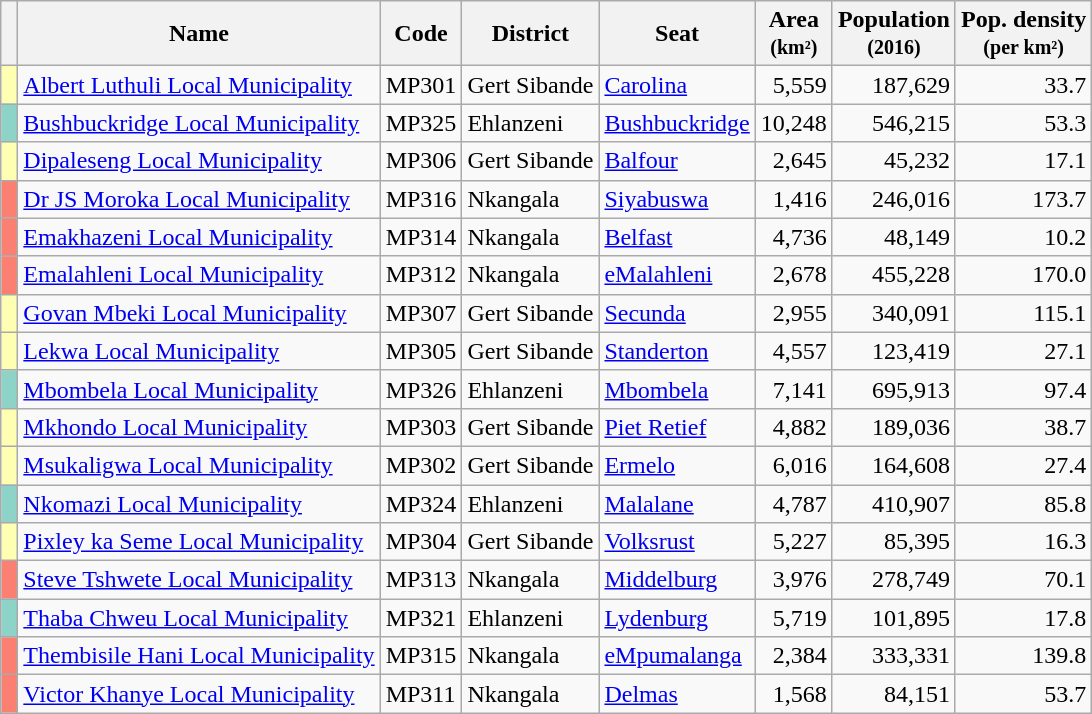<table class="wikitable sortable">
<tr>
<th class="unsortable"> </th>
<th>Name</th>
<th>Code</th>
<th>District</th>
<th>Seat</th>
<th>Area<br><small>(km²)</small></th>
<th>Population<br><small>(2016)</small></th>
<th>Pop. density<br><small>(per km²)</small></th>
</tr>
<tr>
<td style="text-align:center;background-color:#FFFFB3"></td>
<td><a href='#'>Albert Luthuli Local Municipality</a></td>
<td>MP301</td>
<td>Gert Sibande</td>
<td><a href='#'>Carolina</a></td>
<td style="text-align:right">5,559</td>
<td style="text-align:right">187,629</td>
<td style="text-align:right">33.7</td>
</tr>
<tr>
<td style="text-align:center;background-color:#8DD3C7"></td>
<td><a href='#'>Bushbuckridge Local Municipality</a></td>
<td>MP325</td>
<td>Ehlanzeni</td>
<td><a href='#'>Bushbuckridge</a></td>
<td style="text-align:right">10,248</td>
<td style="text-align:right">546,215</td>
<td style="text-align:right">53.3</td>
</tr>
<tr>
<td style="text-align:center;background-color:#FFFFB3"></td>
<td><a href='#'>Dipaleseng Local Municipality</a></td>
<td>MP306</td>
<td>Gert Sibande</td>
<td><a href='#'>Balfour</a></td>
<td style="text-align:right">2,645</td>
<td style="text-align:right">45,232</td>
<td style="text-align:right">17.1</td>
</tr>
<tr>
<td style="text-align:center;background-color:#FB8072"></td>
<td><a href='#'>Dr JS Moroka Local Municipality</a></td>
<td>MP316</td>
<td>Nkangala</td>
<td><a href='#'>Siyabuswa</a></td>
<td style="text-align:right">1,416</td>
<td style="text-align:right">246,016</td>
<td style="text-align:right">173.7</td>
</tr>
<tr>
<td style="text-align:center;background-color:#FB8072"></td>
<td><a href='#'>Emakhazeni Local Municipality</a></td>
<td>MP314</td>
<td>Nkangala</td>
<td><a href='#'>Belfast</a></td>
<td style="text-align:right">4,736</td>
<td style="text-align:right">48,149</td>
<td style="text-align:right">10.2</td>
</tr>
<tr>
<td style="text-align:center;background-color:#FB8072"></td>
<td><a href='#'>Emalahleni Local Municipality</a></td>
<td>MP312</td>
<td>Nkangala</td>
<td><a href='#'>eMalahleni</a></td>
<td style="text-align:right">2,678</td>
<td style="text-align:right">455,228</td>
<td style="text-align:right">170.0</td>
</tr>
<tr>
<td style="text-align:center;background-color:#FFFFB3"></td>
<td><a href='#'>Govan Mbeki Local Municipality</a></td>
<td>MP307</td>
<td>Gert Sibande</td>
<td><a href='#'>Secunda</a></td>
<td style="text-align:right">2,955</td>
<td style="text-align:right">340,091</td>
<td style="text-align:right">115.1</td>
</tr>
<tr>
<td style="text-align:center;background-color:#FFFFB3"></td>
<td><a href='#'>Lekwa Local Municipality</a></td>
<td>MP305</td>
<td>Gert Sibande</td>
<td><a href='#'>Standerton</a></td>
<td style="text-align:right">4,557</td>
<td style="text-align:right">123,419</td>
<td style="text-align:right">27.1</td>
</tr>
<tr>
<td style="text-align:center;background-color:#8DD3C7"></td>
<td><a href='#'>Mbombela Local Municipality</a></td>
<td>MP326</td>
<td>Ehlanzeni</td>
<td><a href='#'>Mbombela</a></td>
<td style="text-align:right">7,141</td>
<td style="text-align:right">695,913</td>
<td style="text-align:right">97.4</td>
</tr>
<tr>
<td style="text-align:center;background-color:#FFFFB3"></td>
<td><a href='#'>Mkhondo Local Municipality</a></td>
<td>MP303</td>
<td>Gert Sibande</td>
<td><a href='#'>Piet Retief</a></td>
<td style="text-align:right">4,882</td>
<td style="text-align:right">189,036</td>
<td style="text-align:right">38.7</td>
</tr>
<tr>
<td style="text-align:center;background-color:#FFFFB3"></td>
<td><a href='#'>Msukaligwa Local Municipality</a></td>
<td>MP302</td>
<td>Gert Sibande</td>
<td><a href='#'>Ermelo</a></td>
<td style="text-align:right">6,016</td>
<td style="text-align:right">164,608</td>
<td style="text-align:right">27.4</td>
</tr>
<tr>
<td style="text-align:center;background-color:#8DD3C7"></td>
<td><a href='#'>Nkomazi Local Municipality</a></td>
<td>MP324</td>
<td>Ehlanzeni</td>
<td><a href='#'>Malalane</a></td>
<td style="text-align:right">4,787</td>
<td style="text-align:right">410,907</td>
<td style="text-align:right">85.8</td>
</tr>
<tr>
<td style="text-align:center;background-color:#FFFFB3"></td>
<td><a href='#'>Pixley ka Seme Local Municipality</a></td>
<td>MP304</td>
<td>Gert Sibande</td>
<td><a href='#'>Volksrust</a></td>
<td style="text-align:right">5,227</td>
<td style="text-align:right">85,395</td>
<td style="text-align:right">16.3</td>
</tr>
<tr>
<td style="text-align:center;background-color:#FB8072"></td>
<td><a href='#'>Steve Tshwete Local Municipality</a></td>
<td>MP313</td>
<td>Nkangala</td>
<td><a href='#'>Middelburg</a></td>
<td style="text-align:right">3,976</td>
<td style="text-align:right">278,749</td>
<td style="text-align:right">70.1</td>
</tr>
<tr>
<td style="text-align:center;background-color:#8DD3C7"></td>
<td><a href='#'>Thaba Chweu Local Municipality</a></td>
<td>MP321</td>
<td>Ehlanzeni</td>
<td><a href='#'>Lydenburg</a></td>
<td style="text-align:right">5,719</td>
<td style="text-align:right">101,895</td>
<td style="text-align:right">17.8</td>
</tr>
<tr>
<td style="text-align:center;background-color:#FB8072"></td>
<td><a href='#'>Thembisile Hani Local Municipality</a></td>
<td>MP315</td>
<td>Nkangala</td>
<td><a href='#'>eMpumalanga</a></td>
<td style="text-align:right">2,384</td>
<td style="text-align:right">333,331</td>
<td style="text-align:right">139.8</td>
</tr>
<tr>
<td style="text-align:center;background-color:#FB8072"></td>
<td><a href='#'>Victor Khanye Local Municipality</a></td>
<td>MP311</td>
<td>Nkangala</td>
<td><a href='#'>Delmas</a></td>
<td style="text-align:right">1,568</td>
<td style="text-align:right">84,151</td>
<td style="text-align:right">53.7</td>
</tr>
</table>
